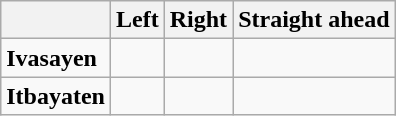<table class="wikitable">
<tr>
<th></th>
<th>Left</th>
<th>Right</th>
<th>Straight ahead</th>
</tr>
<tr>
<td><strong>Ivasayen</strong></td>
<td></td>
<td></td>
<td></td>
</tr>
<tr>
<td><strong>Itbayaten</strong></td>
<td></td>
<td></td>
<td></td>
</tr>
</table>
